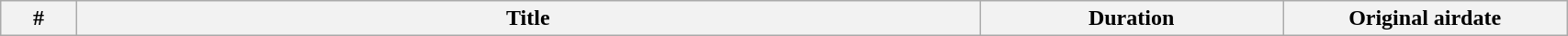<table class="wikitable plainrowheaders" style="width:90%;">
<tr>
<th width=10>#</th>
<th width=200>Title</th>
<th width=20>Duration</th>
<th width=50>Original airdate<br>










</th>
</tr>
</table>
